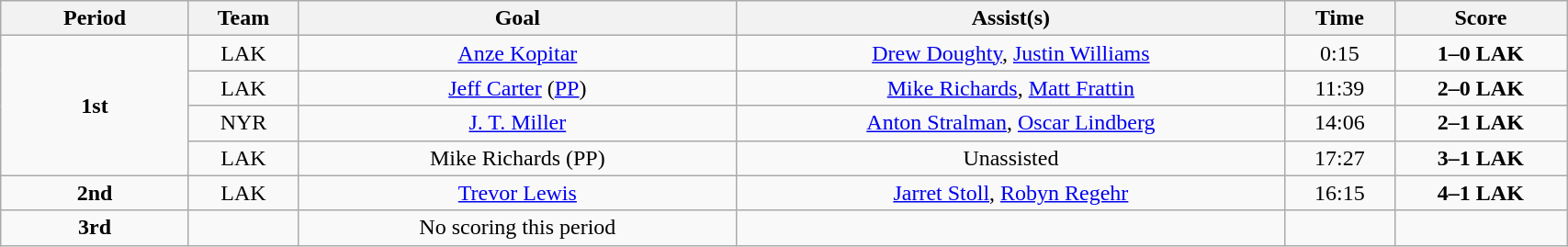<table width="90%" class="wikitable">
<tr>
<th width="12%">Period</th>
<th width="7%">Team</th>
<th width="28%">Goal</th>
<th width="35%">Assist(s)</th>
<th width="7%">Time</th>
<th width="11%">Score</th>
</tr>
<tr>
<td rowspan="4" align=center><strong>1st</strong></td>
<td align=center>LAK</td>
<td align=center><a href='#'>Anze Kopitar</a></td>
<td align=center><a href='#'>Drew Doughty</a>, <a href='#'>Justin Williams</a></td>
<td align=center>0:15</td>
<td align=center><strong>1–0 LAK</strong></td>
</tr>
<tr>
<td align=center>LAK</td>
<td align=center><a href='#'>Jeff Carter</a> (<a href='#'>PP</a>)</td>
<td align=center><a href='#'>Mike Richards</a>, <a href='#'>Matt Frattin</a></td>
<td align=center>11:39</td>
<td align=center><strong>2–0 LAK</strong></td>
</tr>
<tr>
<td align=center>NYR</td>
<td align=center><a href='#'>J. T. Miller</a></td>
<td align=center><a href='#'>Anton Stralman</a>, <a href='#'>Oscar Lindberg</a></td>
<td align=center>14:06</td>
<td align=center><strong>2–1 LAK</strong></td>
</tr>
<tr>
<td align=center>LAK</td>
<td align=center>Mike Richards (PP)</td>
<td align=center>Unassisted</td>
<td align=center>17:27</td>
<td align=center><strong>3–1 LAK</strong></td>
</tr>
<tr>
<td rowspan="1" align=center><strong>2nd</strong></td>
<td align=center>LAK</td>
<td align=center><a href='#'>Trevor Lewis</a></td>
<td align=center><a href='#'>Jarret Stoll</a>, <a href='#'>Robyn Regehr</a></td>
<td align=center>16:15</td>
<td align=center><strong>4–1 LAK</strong></td>
</tr>
<tr>
<td rowspan="1" align=center><strong>3rd</strong></td>
<td align=center></td>
<td align=center>No scoring this period</td>
<td align=center></td>
<td align=center></td>
<td align=center></td>
</tr>
</table>
